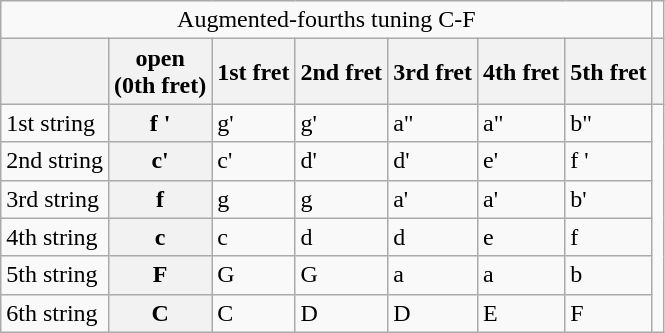<table class="wikitable">
<tr>
<td align="center" colspan="7">Augmented-fourths tuning C-F</td>
</tr>
<tr>
<th></th>
<th>open<br>(0th fret)</th>
<th>1st fret</th>
<th>2nd fret</th>
<th>3rd fret</th>
<th>4th fret</th>
<th>5th fret</th>
<th></th>
</tr>
<tr>
<td>1st string</td>
<th>f '</th>
<td>g'</td>
<td>g'</td>
<td>a"</td>
<td>a"</td>
<td>b"</td>
</tr>
<tr>
<td>2nd string</td>
<th>c'</th>
<td>c'</td>
<td>d'</td>
<td>d'</td>
<td>e'</td>
<td>f '</td>
</tr>
<tr>
<td>3rd string</td>
<th>f</th>
<td>g</td>
<td>g</td>
<td>a'</td>
<td>a'</td>
<td>b'</td>
</tr>
<tr>
<td>4th string</td>
<th>c</th>
<td>c</td>
<td>d</td>
<td>d</td>
<td>e</td>
<td>f</td>
</tr>
<tr>
<td>5th string</td>
<th>F</th>
<td>G</td>
<td>G</td>
<td>a</td>
<td>a</td>
<td>b</td>
</tr>
<tr>
<td>6th string</td>
<th>C</th>
<td>C</td>
<td>D</td>
<td>D</td>
<td>E</td>
<td>F</td>
</tr>
</table>
